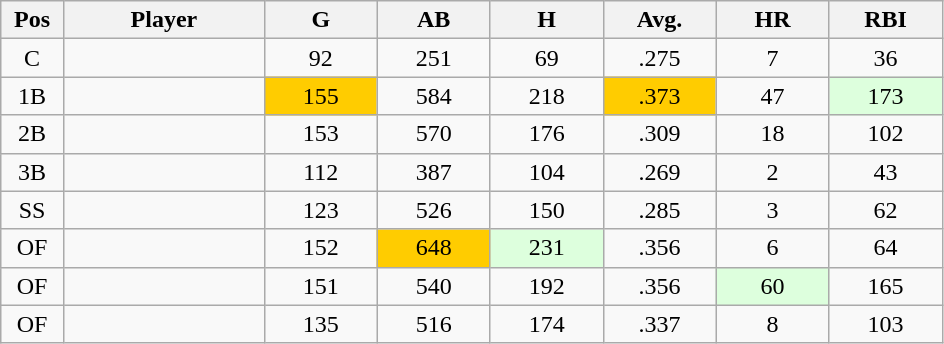<table class="wikitable sortable">
<tr>
<th bgcolor="#DDDDFF" width="5%">Pos</th>
<th bgcolor="#DDDDFF" width="16%">Player</th>
<th bgcolor="#DDDDFF" width="9%">G</th>
<th bgcolor="#DDDDFF" width="9%">AB</th>
<th bgcolor="#DDDDFF" width="9%">H</th>
<th bgcolor="#DDDDFF" width="9%">Avg.</th>
<th bgcolor="#DDDDFF" width="9%">HR</th>
<th bgcolor="#DDDDFF" width="9%">RBI</th>
</tr>
<tr align="center">
<td>C</td>
<td></td>
<td>92</td>
<td>251</td>
<td>69</td>
<td>.275</td>
<td>7</td>
<td>36</td>
</tr>
<tr align="center">
<td>1B</td>
<td></td>
<td bgcolor="#FFCC00">155</td>
<td>584</td>
<td>218</td>
<td bgcolor="#FFCC00">.373</td>
<td>47</td>
<td bgcolor="#DDFFDD">173</td>
</tr>
<tr align="center">
<td>2B</td>
<td></td>
<td>153</td>
<td>570</td>
<td>176</td>
<td>.309</td>
<td>18</td>
<td>102</td>
</tr>
<tr align="center">
<td>3B</td>
<td></td>
<td>112</td>
<td>387</td>
<td>104</td>
<td>.269</td>
<td>2</td>
<td>43</td>
</tr>
<tr align="center">
<td>SS</td>
<td></td>
<td>123</td>
<td>526</td>
<td>150</td>
<td>.285</td>
<td>3</td>
<td>62</td>
</tr>
<tr align="center">
<td>OF</td>
<td></td>
<td>152</td>
<td bgcolor="#FFCC00">648</td>
<td bgcolor="#DDFFDD">231</td>
<td>.356</td>
<td>6</td>
<td>64</td>
</tr>
<tr align="center">
<td>OF</td>
<td></td>
<td>151</td>
<td>540</td>
<td>192</td>
<td>.356</td>
<td bgcolor="#DDFFDD">60</td>
<td>165</td>
</tr>
<tr align="center">
<td>OF</td>
<td></td>
<td>135</td>
<td>516</td>
<td>174</td>
<td>.337</td>
<td>8</td>
<td>103</td>
</tr>
</table>
